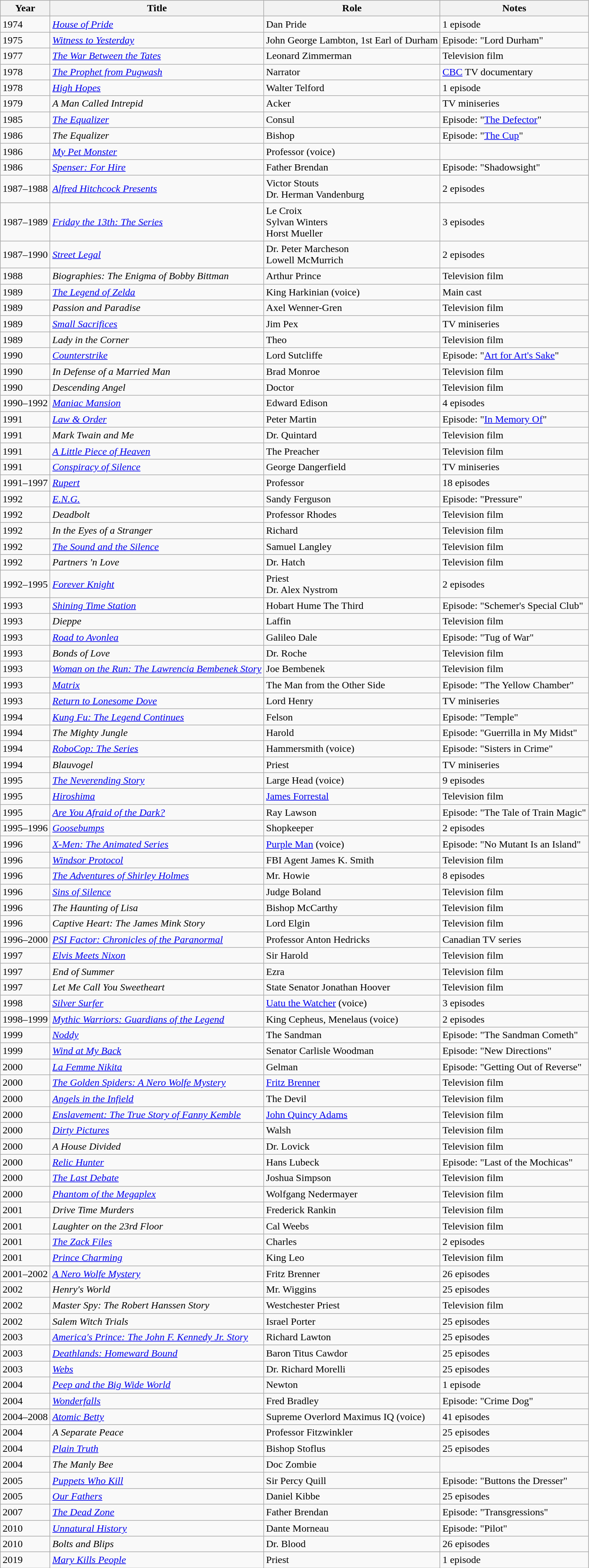<table class="wikitable sortable" style="font-size:100%;">
<tr>
<th>Year</th>
<th>Title</th>
<th>Role</th>
<th>Notes</th>
</tr>
<tr>
<td>1974</td>
<td><em><a href='#'>House of Pride</a></em></td>
<td>Dan Pride</td>
<td>1 episode</td>
</tr>
<tr>
<td>1975</td>
<td><em><a href='#'>Witness to Yesterday</a></em></td>
<td>John George Lambton, 1st Earl of Durham</td>
<td>Episode: "Lord Durham"</td>
</tr>
<tr>
<td>1977</td>
<td data-sort-value="War Between the Tates, The"><em><a href='#'>The War Between the Tates</a></em></td>
<td>Leonard Zimmerman</td>
<td>Television film</td>
</tr>
<tr>
<td>1978</td>
<td data-sort-value="Prophet from Pugwash, The"><em><a href='#'>The Prophet from Pugwash</a></em></td>
<td>Narrator</td>
<td><a href='#'>CBC</a> TV documentary</td>
</tr>
<tr>
<td>1978</td>
<td><em><a href='#'>High Hopes</a></em></td>
<td>Walter Telford</td>
<td>1 episode</td>
</tr>
<tr>
<td>1979</td>
<td data-sort-value="Man Called Intrepid, A"><em>A Man Called Intrepid</em></td>
<td>Acker</td>
<td>TV miniseries</td>
</tr>
<tr>
<td>1985</td>
<td data-sort-value="Equalizer, The"><em><a href='#'>The Equalizer</a></em></td>
<td>Consul</td>
<td>Episode: "<a href='#'>The Defector</a>"</td>
</tr>
<tr>
<td>1986</td>
<td data-sort-value="Equalizer, The"><em>The Equalizer</em></td>
<td>Bishop</td>
<td>Episode: "<a href='#'>The Cup</a>"</td>
</tr>
<tr>
<td>1986</td>
<td><em><a href='#'>My Pet Monster</a></em></td>
<td>Professor (voice)</td>
<td></td>
</tr>
<tr>
<td>1986</td>
<td><em><a href='#'>Spenser: For Hire</a></em></td>
<td>Father Brendan</td>
<td>Episode: "Shadowsight"</td>
</tr>
<tr>
<td>1987–1988</td>
<td><em><a href='#'>Alfred Hitchcock Presents</a></em></td>
<td>Victor Stouts<br>Dr. Herman Vandenburg</td>
<td>2 episodes</td>
</tr>
<tr>
<td>1987–1989</td>
<td><em><a href='#'>Friday the 13th: The Series</a></em></td>
<td>Le Croix<br>Sylvan Winters<br>Horst Mueller</td>
<td>3 episodes</td>
</tr>
<tr>
<td>1987–1990</td>
<td><em><a href='#'>Street Legal</a></em></td>
<td>Dr. Peter Marcheson<br>Lowell McMurrich</td>
<td>2 episodes</td>
</tr>
<tr>
<td>1988</td>
<td><em>Biographies: The Enigma of Bobby Bittman</em></td>
<td>Arthur Prince</td>
<td>Television film</td>
</tr>
<tr>
<td>1989</td>
<td><em><a href='#'>The Legend of Zelda</a></em></td>
<td>King Harkinian (voice)</td>
<td>Main cast</td>
</tr>
<tr>
<td>1989</td>
<td><em>Passion and Paradise</em></td>
<td>Axel Wenner-Gren</td>
<td>Television film</td>
</tr>
<tr>
<td>1989</td>
<td><em><a href='#'>Small Sacrifices</a></em></td>
<td>Jim Pex</td>
<td>TV miniseries</td>
</tr>
<tr>
<td>1989</td>
<td><em>Lady in the Corner</em></td>
<td>Theo</td>
<td>Television film</td>
</tr>
<tr>
<td>1990</td>
<td><em><a href='#'>Counterstrike</a></em></td>
<td>Lord Sutcliffe</td>
<td>Episode: "<a href='#'>Art for Art's Sake</a>"</td>
</tr>
<tr>
<td>1990</td>
<td><em>In Defense of a Married Man</em></td>
<td>Brad Monroe</td>
<td>Television film</td>
</tr>
<tr>
<td>1990</td>
<td><em>Descending Angel</em></td>
<td>Doctor</td>
<td>Television film</td>
</tr>
<tr>
<td>1990–1992</td>
<td><em><a href='#'>Maniac Mansion</a></em></td>
<td>Edward Edison</td>
<td>4 episodes</td>
</tr>
<tr>
<td>1991</td>
<td><em><a href='#'>Law & Order</a></em></td>
<td>Peter Martin</td>
<td>Episode: "<a href='#'>In Memory Of</a>"</td>
</tr>
<tr>
<td>1991</td>
<td><em>Mark Twain and Me</em></td>
<td>Dr. Quintard</td>
<td>Television film</td>
</tr>
<tr>
<td>1991</td>
<td data-sort-value="Little Piece of Heaven, A"><em><a href='#'>A Little Piece of Heaven</a></em></td>
<td>The Preacher</td>
<td>Television film</td>
</tr>
<tr>
<td>1991</td>
<td><em><a href='#'>Conspiracy of Silence</a></em></td>
<td>George Dangerfield</td>
<td>TV miniseries</td>
</tr>
<tr>
<td>1991–1997</td>
<td><em><a href='#'>Rupert</a></em></td>
<td>Professor</td>
<td>18 episodes</td>
</tr>
<tr>
<td>1992</td>
<td><em><a href='#'>E.N.G.</a></em></td>
<td>Sandy Ferguson</td>
<td>Episode: "Pressure"</td>
</tr>
<tr>
<td>1992</td>
<td><em>Deadbolt</em></td>
<td>Professor Rhodes</td>
<td>Television film</td>
</tr>
<tr>
<td>1992</td>
<td><em>In the Eyes of a Stranger</em></td>
<td>Richard</td>
<td>Television film</td>
</tr>
<tr>
<td>1992</td>
<td data-sort-value="Sound and the Silence, The"><em><a href='#'>The Sound and the Silence</a></em></td>
<td>Samuel Langley</td>
<td>Television film</td>
</tr>
<tr>
<td>1992</td>
<td><em>Partners 'n Love</em></td>
<td>Dr. Hatch</td>
<td>Television film</td>
</tr>
<tr>
<td>1992–1995</td>
<td><em><a href='#'>Forever Knight</a></em></td>
<td>Priest<br>Dr. Alex Nystrom</td>
<td>2 episodes</td>
</tr>
<tr>
<td>1993</td>
<td><em><a href='#'>Shining Time Station</a></em></td>
<td>Hobart Hume The Third</td>
<td>Episode: "Schemer's Special Club"</td>
</tr>
<tr>
<td>1993</td>
<td><em>Dieppe</em></td>
<td>Laffin</td>
<td>Television film</td>
</tr>
<tr>
<td>1993</td>
<td><em><a href='#'>Road to Avonlea</a></em></td>
<td>Galileo Dale</td>
<td>Episode: "Tug of War"</td>
</tr>
<tr>
<td>1993</td>
<td><em>Bonds of Love</em></td>
<td>Dr. Roche</td>
<td>Television film</td>
</tr>
<tr>
<td>1993</td>
<td><em><a href='#'>Woman on the Run: The Lawrencia Bembenek Story</a></em></td>
<td>Joe Bembenek</td>
<td>Television film</td>
</tr>
<tr>
<td>1993</td>
<td><em><a href='#'>Matrix</a></em></td>
<td>The Man from the Other Side</td>
<td>Episode: "The Yellow Chamber"</td>
</tr>
<tr>
<td>1993</td>
<td><em><a href='#'>Return to Lonesome Dove</a></em></td>
<td>Lord Henry</td>
<td>TV miniseries</td>
</tr>
<tr>
<td>1994</td>
<td><em><a href='#'>Kung Fu: The Legend Continues</a></em></td>
<td>Felson</td>
<td>Episode: "Temple"</td>
</tr>
<tr>
<td>1994</td>
<td data-sort-value="Mighty Jungle, The"><em>The Mighty Jungle</em></td>
<td>Harold</td>
<td>Episode: "Guerrilla in My Midst"</td>
</tr>
<tr>
<td>1994</td>
<td><em><a href='#'>RoboCop: The Series</a></em></td>
<td>Hammersmith (voice)</td>
<td>Episode: "Sisters in Crime"</td>
</tr>
<tr>
<td>1994</td>
<td><em>Blauvogel</em></td>
<td>Priest</td>
<td>TV miniseries</td>
</tr>
<tr>
<td>1995</td>
<td data-sort-value="NeverEnding Story, The"><em><a href='#'>The Neverending Story</a></em></td>
<td>Large Head (voice)</td>
<td>9 episodes</td>
</tr>
<tr>
<td>1995</td>
<td><em><a href='#'>Hiroshima</a></em></td>
<td><a href='#'>James Forrestal</a></td>
<td>Television film</td>
</tr>
<tr>
<td>1995</td>
<td><em><a href='#'>Are You Afraid of the Dark?</a></em></td>
<td>Ray Lawson</td>
<td>Episode: "The Tale of Train Magic"</td>
</tr>
<tr>
<td>1995–1996</td>
<td><em><a href='#'>Goosebumps</a></em></td>
<td>Shopkeeper</td>
<td>2 episodes</td>
</tr>
<tr>
<td>1996</td>
<td><em><a href='#'>X-Men: The Animated Series</a></em></td>
<td><a href='#'>Purple Man</a> (voice)</td>
<td>Episode: "No Mutant Is an Island"</td>
</tr>
<tr>
<td>1996</td>
<td><em><a href='#'>Windsor Protocol</a></em></td>
<td>FBI Agent James K. Smith</td>
<td>Television film</td>
</tr>
<tr>
<td>1996</td>
<td data-sort-value="Adventures of Shirley Holmes, The"><em><a href='#'>The Adventures of Shirley Holmes</a></em></td>
<td>Mr. Howie</td>
<td>8 episodes</td>
</tr>
<tr>
<td>1996</td>
<td><em><a href='#'>Sins of Silence</a></em></td>
<td>Judge Boland</td>
<td>Television film</td>
</tr>
<tr>
<td>1996</td>
<td data-sort-value="Haunting of Lisa, The"><em>The Haunting of Lisa</em></td>
<td>Bishop McCarthy</td>
<td>Television film</td>
</tr>
<tr>
<td>1996</td>
<td><em>Captive Heart: The James Mink Story</em></td>
<td>Lord Elgin</td>
<td>Television film</td>
</tr>
<tr>
<td>1996–2000</td>
<td><em><a href='#'>PSI Factor: Chronicles of the Paranormal</a></em></td>
<td>Professor Anton Hedricks</td>
<td>Canadian TV series</td>
</tr>
<tr>
<td>1997</td>
<td><em><a href='#'>Elvis Meets Nixon</a></em></td>
<td>Sir Harold</td>
<td>Television film</td>
</tr>
<tr>
<td>1997</td>
<td><em>End of Summer</em></td>
<td>Ezra</td>
<td>Television film</td>
</tr>
<tr>
<td>1997</td>
<td><em>Let Me Call You Sweetheart</em></td>
<td>State Senator Jonathan Hoover</td>
<td>Television film</td>
</tr>
<tr>
<td>1998</td>
<td><em><a href='#'>Silver Surfer</a></em></td>
<td><a href='#'>Uatu the Watcher</a> (voice)</td>
<td>3 episodes</td>
</tr>
<tr>
<td>1998–1999</td>
<td><em><a href='#'>Mythic Warriors: Guardians of the Legend</a></em></td>
<td>King Cepheus, Menelaus (voice)</td>
<td>2 episodes</td>
</tr>
<tr>
<td>1999</td>
<td><em><a href='#'>Noddy</a></em></td>
<td>The Sandman</td>
<td>Episode: "The Sandman Cometh"</td>
</tr>
<tr>
<td>1999</td>
<td><em><a href='#'>Wind at My Back</a></em></td>
<td>Senator Carlisle Woodman</td>
<td>Episode: "New Directions"</td>
</tr>
<tr>
<td>2000</td>
<td><em><a href='#'>La Femme Nikita</a></em></td>
<td>Gelman</td>
<td>Episode: "Getting Out of Reverse"</td>
</tr>
<tr>
<td>2000</td>
<td data-sort-value="Golden Spiders: A Nero Wolfe Mystery, The"><em><a href='#'>The Golden Spiders: A Nero Wolfe Mystery</a></em></td>
<td><a href='#'>Fritz Brenner</a></td>
<td>Television film</td>
</tr>
<tr>
<td>2000</td>
<td><em><a href='#'>Angels in the Infield</a></em></td>
<td>The Devil</td>
<td>Television film</td>
</tr>
<tr>
<td>2000</td>
<td><em><a href='#'>Enslavement: The True Story of Fanny Kemble</a></em></td>
<td><a href='#'>John Quincy Adams</a></td>
<td>Television film</td>
</tr>
<tr>
<td>2000</td>
<td><em><a href='#'>Dirty Pictures</a></em></td>
<td>Walsh</td>
<td>Television film</td>
</tr>
<tr>
<td>2000</td>
<td data-sort-value="House Divided, A"><em>A House Divided</em></td>
<td>Dr. Lovick</td>
<td>Television film</td>
</tr>
<tr>
<td>2000</td>
<td><em><a href='#'>Relic Hunter</a></em></td>
<td>Hans Lubeck</td>
<td>Episode: "Last of the Mochicas"</td>
</tr>
<tr>
<td>2000</td>
<td data-sort-value="Last Debate, The"><em><a href='#'>The Last Debate</a></em></td>
<td>Joshua Simpson</td>
<td>Television film</td>
</tr>
<tr>
<td>2000</td>
<td><em><a href='#'>Phantom of the Megaplex</a></em></td>
<td>Wolfgang Nedermayer</td>
<td>Television film</td>
</tr>
<tr>
<td>2001</td>
<td><em>Drive Time Murders</em></td>
<td>Frederick Rankin</td>
<td>Television film</td>
</tr>
<tr>
<td>2001</td>
<td><em>Laughter on the 23rd Floor</em></td>
<td>Cal Weebs</td>
<td>Television film</td>
</tr>
<tr>
<td>2001</td>
<td data-sort-value="Zack Files, The"><em><a href='#'>The Zack Files</a></em></td>
<td>Charles</td>
<td>2 episodes</td>
</tr>
<tr>
<td>2001</td>
<td><em><a href='#'>Prince Charming</a></em></td>
<td>King Leo</td>
<td>Television film</td>
</tr>
<tr>
<td>2001–2002</td>
<td data-sort-value="Nero Wolfe Mystery, A"><em><a href='#'>A Nero Wolfe Mystery</a></em></td>
<td>Fritz Brenner</td>
<td>26 episodes</td>
</tr>
<tr>
<td>2002</td>
<td><em>Henry's World</em></td>
<td>Mr. Wiggins</td>
<td>25 episodes</td>
</tr>
<tr>
<td>2002</td>
<td><em>Master Spy: The Robert Hanssen Story</em></td>
<td>Westchester Priest</td>
<td>Television film</td>
</tr>
<tr>
<td>2002</td>
<td><em>Salem Witch Trials</em></td>
<td>Israel Porter</td>
<td>25 episodes</td>
</tr>
<tr>
<td>2003</td>
<td><em><a href='#'>America's Prince: The John F. Kennedy Jr. Story</a></em></td>
<td>Richard Lawton</td>
<td>25 episodes</td>
</tr>
<tr>
<td>2003</td>
<td><em><a href='#'>Deathlands: Homeward Bound</a></em></td>
<td>Baron Titus Cawdor</td>
<td>25 episodes</td>
</tr>
<tr>
<td>2003</td>
<td><em><a href='#'>Webs</a></em></td>
<td>Dr. Richard Morelli</td>
<td>25 episodes</td>
</tr>
<tr>
<td>2004</td>
<td><em><a href='#'>Peep and the Big Wide World</a></em></td>
<td>Newton</td>
<td>1 episode</td>
</tr>
<tr>
<td>2004</td>
<td><em><a href='#'>Wonderfalls</a></em></td>
<td>Fred Bradley</td>
<td>Episode: "Crime Dog"</td>
</tr>
<tr>
<td>2004–2008</td>
<td><em><a href='#'>Atomic Betty</a></em></td>
<td>Supreme Overlord Maximus IQ (voice)</td>
<td>41 episodes</td>
</tr>
<tr>
<td>2004</td>
<td data-sort-value="Separate Peace, A"><em>A Separate Peace</em></td>
<td>Professor Fitzwinkler</td>
<td>25 episodes</td>
</tr>
<tr>
<td>2004</td>
<td><em><a href='#'>Plain Truth</a></em></td>
<td>Bishop Stoflus</td>
<td>25 episodes</td>
</tr>
<tr>
<td>2004</td>
<td data-sort-value="Manly Bee, The"><em>The Manly Bee</em></td>
<td>Doc Zombie</td>
<td></td>
</tr>
<tr>
<td>2005</td>
<td><em><a href='#'>Puppets Who Kill</a></em></td>
<td>Sir Percy Quill</td>
<td>Episode: "Buttons the Dresser"</td>
</tr>
<tr>
<td>2005</td>
<td><em><a href='#'>Our Fathers</a></em></td>
<td>Daniel Kibbe</td>
<td>25 episodes</td>
</tr>
<tr>
<td>2007</td>
<td data-sort-value="Dead Zone, The"><em><a href='#'>The Dead Zone</a></em></td>
<td>Father Brendan</td>
<td>Episode: "Transgressions"</td>
</tr>
<tr>
<td>2010</td>
<td><em><a href='#'>Unnatural History</a></em></td>
<td>Dante Morneau</td>
<td>Episode: "Pilot"</td>
</tr>
<tr>
<td>2010</td>
<td><em>Bolts and Blips</em></td>
<td>Dr. Blood</td>
<td>26 episodes</td>
</tr>
<tr>
<td>2019</td>
<td><em><a href='#'>Mary Kills People</a></em></td>
<td>Priest</td>
<td>1 episode</td>
</tr>
</table>
